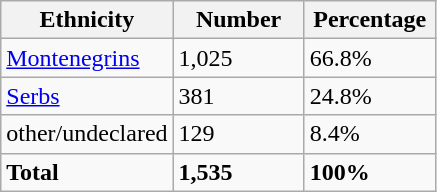<table class="wikitable">
<tr>
<th width="100px">Ethnicity</th>
<th width="80px">Number</th>
<th width="80px">Percentage</th>
</tr>
<tr>
<td><a href='#'>Montenegrins</a></td>
<td>1,025</td>
<td>66.8%</td>
</tr>
<tr>
<td><a href='#'>Serbs</a></td>
<td>381</td>
<td>24.8%</td>
</tr>
<tr>
<td>other/undeclared</td>
<td>129</td>
<td>8.4%</td>
</tr>
<tr>
<td><strong>Total</strong></td>
<td><strong>1,535</strong></td>
<td><strong>100%</strong></td>
</tr>
</table>
